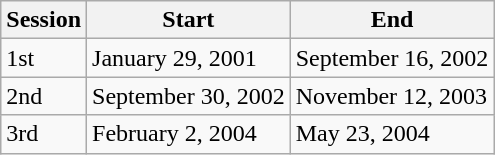<table class="wikitable">
<tr>
<th>Session</th>
<th>Start</th>
<th>End</th>
</tr>
<tr>
<td>1st</td>
<td>January 29, 2001</td>
<td>September 16, 2002</td>
</tr>
<tr>
<td>2nd</td>
<td>September 30, 2002</td>
<td>November 12, 2003</td>
</tr>
<tr>
<td>3rd</td>
<td>February 2, 2004</td>
<td>May 23, 2004</td>
</tr>
</table>
